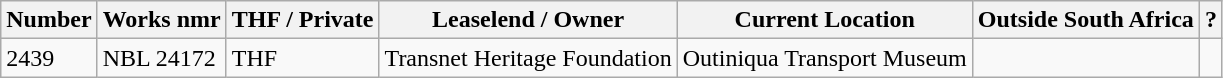<table class="wikitable">
<tr>
<th>Number</th>
<th>Works nmr</th>
<th>THF / Private</th>
<th>Leaselend / Owner</th>
<th>Current Location</th>
<th>Outside South Africa</th>
<th>?</th>
</tr>
<tr>
<td>2439</td>
<td>NBL 24172</td>
<td>THF</td>
<td>Transnet Heritage Foundation</td>
<td>Outiniqua Transport Museum</td>
<td></td>
<td></td>
</tr>
</table>
